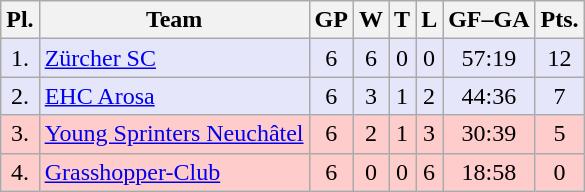<table class="wikitable">
<tr>
<th>Pl.</th>
<th>Team</th>
<th>GP</th>
<th>W</th>
<th>T</th>
<th>L</th>
<th>GF–GA</th>
<th>Pts.</th>
</tr>
<tr align="center " bgcolor="#e6e6fa">
<td>1.</td>
<td align="left"><a href='#'>Zürcher SC</a></td>
<td>6</td>
<td>6</td>
<td>0</td>
<td>0</td>
<td>57:19</td>
<td>12</td>
</tr>
<tr align="center "  bgcolor="#e6e6fa">
<td>2.</td>
<td align="left"><a href='#'>EHC Arosa</a></td>
<td>6</td>
<td>3</td>
<td>1</td>
<td>2</td>
<td>44:36</td>
<td>7</td>
</tr>
<tr align="center "  bgcolor="#ffcccc">
<td>3.</td>
<td align="left"><a href='#'>Young Sprinters Neuchâtel</a></td>
<td>6</td>
<td>2</td>
<td>1</td>
<td>3</td>
<td>30:39</td>
<td>5</td>
</tr>
<tr align="center "  bgcolor="#ffcccc">
<td>4.</td>
<td align="left"><a href='#'>Grasshopper-Club</a></td>
<td>6</td>
<td>0</td>
<td>0</td>
<td>6</td>
<td>18:58</td>
<td>0</td>
</tr>
</table>
